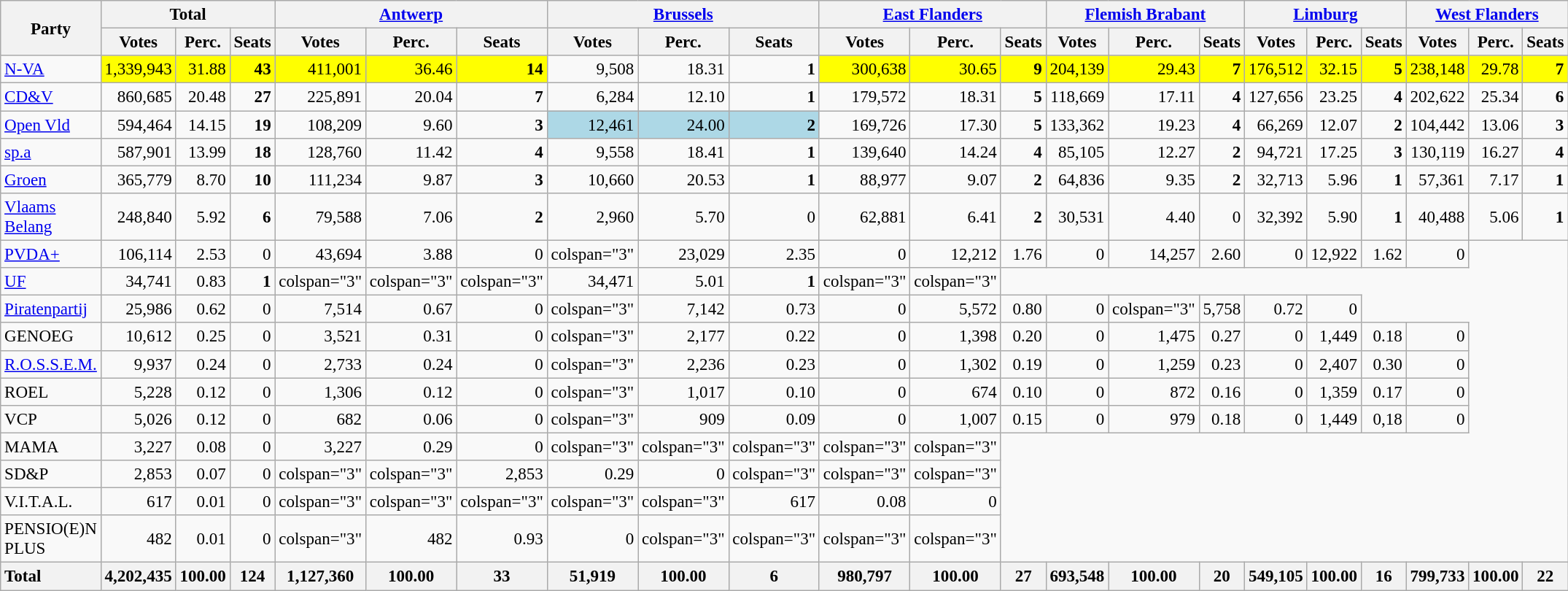<table class="wikitable" style="font-size:96%;">
<tr>
<th rowspan=2>Party</th>
<th colspan=3>Total</th>
<th colspan=3><a href='#'>Antwerp</a></th>
<th colspan=3><a href='#'>Brussels</a></th>
<th colspan=3><a href='#'>East Flanders</a></th>
<th colspan=3><a href='#'>Flemish Brabant</a></th>
<th colspan=3><a href='#'>Limburg</a></th>
<th colspan=3><a href='#'>West Flanders</a></th>
</tr>
<tr>
<th>Votes</th>
<th>Perc.</th>
<th>Seats</th>
<th>Votes</th>
<th>Perc.</th>
<th>Seats</th>
<th>Votes</th>
<th>Perc.</th>
<th>Seats</th>
<th>Votes</th>
<th>Perc.</th>
<th>Seats</th>
<th>Votes</th>
<th>Perc.</th>
<th>Seats</th>
<th>Votes</th>
<th>Perc.</th>
<th>Seats</th>
<th>Votes</th>
<th>Perc.</th>
<th>Seats</th>
</tr>
<tr style="text-align:right;">
<td style="text-align:left;"><a href='#'>N-VA</a></td>
<td style="background-color:yellow">1,339,943</td>
<td style="background-color:yellow">31.88</td>
<td style="background-color:yellow"><strong>43</strong></td>
<td style="background-color:yellow">411,001</td>
<td style="background-color:yellow">36.46</td>
<td style="background-color:yellow"><strong>14</strong></td>
<td>9,508</td>
<td>18.31</td>
<td><strong>1</strong></td>
<td style="background-color:yellow">300,638</td>
<td style="background-color:yellow">30.65</td>
<td style="background-color:yellow"><strong>9</strong></td>
<td style="background-color:yellow">204,139</td>
<td style="background-color:yellow">29.43</td>
<td style="background-color:yellow"><strong>7</strong></td>
<td style="background-color:yellow">176,512</td>
<td style="background-color:yellow">32.15</td>
<td style="background-color:yellow"><strong>5</strong></td>
<td style="background-color:yellow">238,148</td>
<td style="background-color:yellow">29.78</td>
<td style="background-color:yellow"><strong>7</strong></td>
</tr>
<tr style="text-align:right;">
<td style="text-align:left;"><a href='#'>CD&V</a></td>
<td>860,685</td>
<td>20.48</td>
<td><strong>27</strong></td>
<td>225,891</td>
<td>20.04</td>
<td><strong>7</strong></td>
<td>6,284</td>
<td>12.10</td>
<td><strong>1</strong></td>
<td>179,572</td>
<td>18.31</td>
<td><strong>5</strong></td>
<td>118,669</td>
<td>17.11</td>
<td><strong>4</strong></td>
<td>127,656</td>
<td>23.25</td>
<td><strong>4</strong></td>
<td>202,622</td>
<td>25.34</td>
<td><strong>6</strong></td>
</tr>
<tr style="text-align:right;">
<td style="text-align:left;"><a href='#'>Open Vld</a></td>
<td>594,464</td>
<td>14.15</td>
<td><strong>19</strong></td>
<td>108,209</td>
<td>9.60</td>
<td><strong>3</strong></td>
<td style="background-color:lightblue">12,461</td>
<td style="background-color:lightblue">24.00</td>
<td style="background-color:lightblue"><strong>2</strong></td>
<td>169,726</td>
<td>17.30</td>
<td><strong>5</strong></td>
<td>133,362</td>
<td>19.23</td>
<td><strong>4</strong></td>
<td>66,269</td>
<td>12.07</td>
<td><strong>2</strong></td>
<td>104,442</td>
<td>13.06</td>
<td><strong>3</strong></td>
</tr>
<tr style="text-align:right;">
<td style="text-align:left;"><a href='#'>sp.a</a></td>
<td>587,901</td>
<td>13.99</td>
<td><strong>18</strong></td>
<td>128,760</td>
<td>11.42</td>
<td><strong>4</strong></td>
<td>9,558</td>
<td>18.41</td>
<td><strong>1</strong></td>
<td>139,640</td>
<td>14.24</td>
<td><strong>4</strong></td>
<td>85,105</td>
<td>12.27</td>
<td><strong>2</strong></td>
<td>94,721</td>
<td>17.25</td>
<td><strong>3</strong></td>
<td>130,119</td>
<td>16.27</td>
<td><strong>4</strong></td>
</tr>
<tr style="text-align:right;">
<td style="text-align:left;"><a href='#'>Groen</a></td>
<td>365,779</td>
<td>8.70</td>
<td><strong>10</strong></td>
<td>111,234</td>
<td>9.87</td>
<td><strong>3</strong></td>
<td>10,660</td>
<td>20.53</td>
<td><strong>1</strong></td>
<td>88,977</td>
<td>9.07</td>
<td><strong>2</strong></td>
<td>64,836</td>
<td>9.35</td>
<td><strong>2</strong></td>
<td>32,713</td>
<td>5.96</td>
<td><strong>1</strong></td>
<td>57,361</td>
<td>7.17</td>
<td><strong>1</strong></td>
</tr>
<tr style="text-align:right;">
<td style="text-align:left;"><a href='#'>Vlaams Belang</a></td>
<td>248,840</td>
<td>5.92</td>
<td><strong>6</strong></td>
<td>79,588</td>
<td>7.06</td>
<td><strong>2</strong></td>
<td>2,960</td>
<td>5.70</td>
<td>0</td>
<td>62,881</td>
<td>6.41</td>
<td><strong>2</strong></td>
<td>30,531</td>
<td>4.40</td>
<td>0</td>
<td>32,392</td>
<td>5.90</td>
<td><strong>1</strong></td>
<td>40,488</td>
<td>5.06</td>
<td><strong>1</strong></td>
</tr>
<tr style="text-align:right;">
<td style="text-align:left;"><a href='#'>PVDA+</a></td>
<td>106,114</td>
<td>2.53</td>
<td>0</td>
<td>43,694</td>
<td>3.88</td>
<td>0</td>
<td>colspan="3" </td>
<td>23,029</td>
<td>2.35</td>
<td>0</td>
<td>12,212</td>
<td>1.76</td>
<td>0</td>
<td>14,257</td>
<td>2.60</td>
<td>0</td>
<td>12,922</td>
<td>1.62</td>
<td>0</td>
</tr>
<tr style="text-align:right;">
<td style="text-align:left;"><a href='#'>UF</a></td>
<td>34,741</td>
<td>0.83</td>
<td><strong>1</strong></td>
<td>colspan="3" </td>
<td>colspan="3" </td>
<td>colspan="3" </td>
<td>34,471</td>
<td>5.01</td>
<td><strong>1</strong></td>
<td>colspan="3" </td>
<td>colspan="3" </td>
</tr>
<tr style="text-align:right;">
<td style="text-align:left;"><a href='#'>Piratenpartij</a></td>
<td>25,986</td>
<td>0.62</td>
<td>0</td>
<td>7,514</td>
<td>0.67</td>
<td>0</td>
<td>colspan="3" </td>
<td>7,142</td>
<td>0.73</td>
<td>0</td>
<td>5,572</td>
<td>0.80</td>
<td>0</td>
<td>colspan="3" </td>
<td>5,758</td>
<td>0.72</td>
<td>0</td>
</tr>
<tr style="text-align:right;">
<td style="text-align:left;">GENOEG</td>
<td>10,612</td>
<td>0.25</td>
<td>0</td>
<td>3,521</td>
<td>0.31</td>
<td>0</td>
<td>colspan="3" </td>
<td>2,177</td>
<td>0.22</td>
<td>0</td>
<td>1,398</td>
<td>0.20</td>
<td>0</td>
<td>1,475</td>
<td>0.27</td>
<td>0</td>
<td>1,449</td>
<td>0.18</td>
<td>0</td>
</tr>
<tr style="text-align:right;">
<td style="text-align:left;"><a href='#'>R.O.S.S.E.M.</a></td>
<td>9,937</td>
<td>0.24</td>
<td>0</td>
<td>2,733</td>
<td>0.24</td>
<td>0</td>
<td>colspan="3" </td>
<td>2,236</td>
<td>0.23</td>
<td>0</td>
<td>1,302</td>
<td>0.19</td>
<td>0</td>
<td>1,259</td>
<td>0.23</td>
<td>0</td>
<td>2,407</td>
<td>0.30</td>
<td>0</td>
</tr>
<tr style="text-align:right;">
<td style="text-align:left;">ROEL</td>
<td>5,228</td>
<td>0.12</td>
<td>0</td>
<td>1,306</td>
<td>0.12</td>
<td>0</td>
<td>colspan="3" </td>
<td>1,017</td>
<td>0.10</td>
<td>0</td>
<td>674</td>
<td>0.10</td>
<td>0</td>
<td>872</td>
<td>0.16</td>
<td>0</td>
<td>1,359</td>
<td>0.17</td>
<td>0</td>
</tr>
<tr style="text-align:right;">
<td style="text-align:left;">VCP</td>
<td>5,026</td>
<td>0.12</td>
<td>0</td>
<td>682</td>
<td>0.06</td>
<td>0</td>
<td>colspan="3" </td>
<td>909</td>
<td>0.09</td>
<td>0</td>
<td>1,007</td>
<td>0.15</td>
<td>0</td>
<td>979</td>
<td>0.18</td>
<td>0</td>
<td>1,449</td>
<td>0,18</td>
<td>0</td>
</tr>
<tr style="text-align:right;">
<td style="text-align:left;">MAMA</td>
<td>3,227</td>
<td>0.08</td>
<td>0</td>
<td>3,227</td>
<td>0.29</td>
<td>0</td>
<td>colspan="3" </td>
<td>colspan="3" </td>
<td>colspan="3" </td>
<td>colspan="3" </td>
<td>colspan="3" </td>
</tr>
<tr style="text-align:right;">
<td style="text-align:left;">SD&P</td>
<td>2,853</td>
<td>0.07</td>
<td>0</td>
<td>colspan="3" </td>
<td>colspan="3" </td>
<td>2,853</td>
<td>0.29</td>
<td>0</td>
<td>colspan="3" </td>
<td>colspan="3" </td>
<td>colspan="3" </td>
</tr>
<tr style="text-align:right;">
<td style="text-align:left;">V.I.T.A.L.</td>
<td>617</td>
<td>0.01</td>
<td>0</td>
<td>colspan="3" </td>
<td>colspan="3" </td>
<td>colspan="3" </td>
<td>colspan="3" </td>
<td>colspan="3" </td>
<td>617</td>
<td>0.08</td>
<td>0</td>
</tr>
<tr style="text-align:right;">
<td style="text-align:left;">PENSIO(E)N PLUS</td>
<td>482</td>
<td>0.01</td>
<td>0</td>
<td>colspan="3" </td>
<td>482</td>
<td>0.93</td>
<td>0</td>
<td>colspan="3" </td>
<td>colspan="3" </td>
<td>colspan="3" </td>
<td>colspan="3" </td>
</tr>
<tr style="text-align:right;">
<th style="text-align:left;">Total</th>
<th>4,202,435</th>
<th>100.00</th>
<th>124</th>
<th>1,127,360</th>
<th>100.00</th>
<th>33</th>
<th>51,919</th>
<th>100.00</th>
<th>6</th>
<th>980,797</th>
<th>100.00</th>
<th>27</th>
<th>693,548</th>
<th>100.00</th>
<th>20</th>
<th>549,105</th>
<th>100.00</th>
<th>16</th>
<th>799,733</th>
<th>100.00</th>
<th>22</th>
</tr>
</table>
